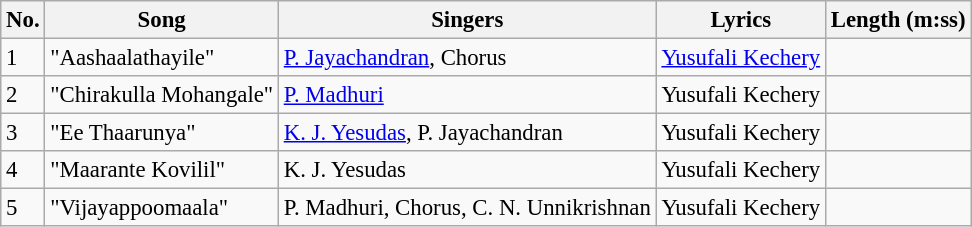<table class="wikitable" style="font-size:95%;">
<tr>
<th>No.</th>
<th>Song</th>
<th>Singers</th>
<th>Lyrics</th>
<th>Length (m:ss)</th>
</tr>
<tr>
<td>1</td>
<td>"Aashaalathayile"</td>
<td><a href='#'>P. Jayachandran</a>, Chorus</td>
<td><a href='#'>Yusufali Kechery</a></td>
<td></td>
</tr>
<tr>
<td>2</td>
<td>"Chirakulla Mohangale"</td>
<td><a href='#'>P. Madhuri</a></td>
<td>Yusufali Kechery</td>
<td></td>
</tr>
<tr>
<td>3</td>
<td>"Ee Thaarunya"</td>
<td><a href='#'>K. J. Yesudas</a>, P. Jayachandran</td>
<td>Yusufali Kechery</td>
<td></td>
</tr>
<tr>
<td>4</td>
<td>"Maarante Kovilil"</td>
<td>K. J. Yesudas</td>
<td>Yusufali Kechery</td>
<td></td>
</tr>
<tr>
<td>5</td>
<td>"Vijayappoomaala"</td>
<td>P. Madhuri, Chorus, C. N. Unnikrishnan</td>
<td>Yusufali Kechery</td>
<td></td>
</tr>
</table>
